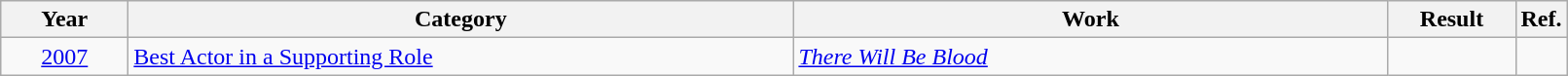<table class=wikitable>
<tr>
<th scope="col" style="width:5em;">Year</th>
<th scope="col" style="width:28em;">Category</th>
<th scope="col" style="width:25em;">Work</th>
<th scope="col" style="width:5em;">Result</th>
<th>Ref.</th>
</tr>
<tr>
<td style="text-align:center;"><a href='#'>2007</a></td>
<td><a href='#'>Best Actor in a Supporting Role</a></td>
<td><em><a href='#'>There Will Be Blood</a></em></td>
<td></td>
<td style="text-align:center;"></td>
</tr>
</table>
